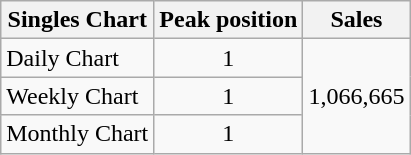<table class="wikitable">
<tr>
<th>Singles Chart</th>
<th>Peak position</th>
<th>Sales</th>
</tr>
<tr>
<td>Daily Chart</td>
<td align=center>1</td>
<td rowspan="3">1,066,665</td>
</tr>
<tr>
<td>Weekly Chart</td>
<td align=center>1</td>
</tr>
<tr>
<td>Monthly Chart</td>
<td align=center>1<br></td>
</tr>
</table>
